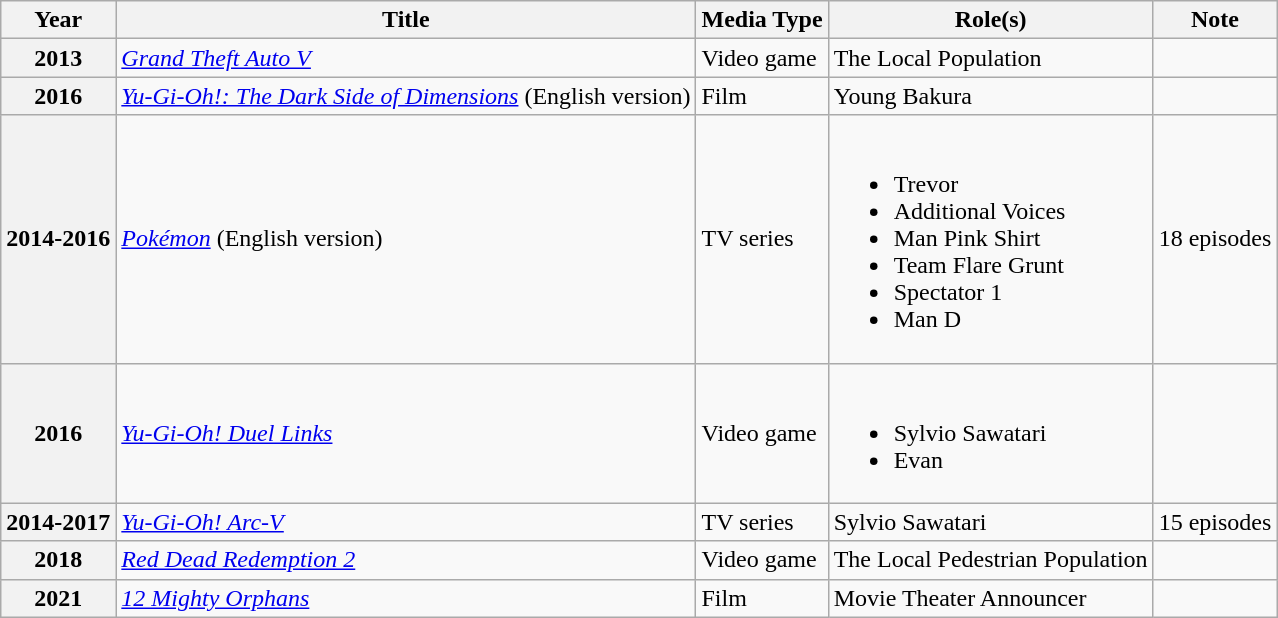<table class="wikitable sortable mw-collapsible">
<tr>
<th>Year</th>
<th>Title</th>
<th>Media Type</th>
<th>Role(s)</th>
<th>Note</th>
</tr>
<tr>
<th>2013</th>
<td><em><a href='#'>Grand Theft Auto V</a></em></td>
<td>Video game</td>
<td>The Local Population</td>
<td></td>
</tr>
<tr>
<th>2016</th>
<td><em><a href='#'>Yu-Gi-Oh!: The Dark Side of Dimensions</a></em> (English version)</td>
<td>Film</td>
<td>Young Bakura</td>
<td></td>
</tr>
<tr>
<th>2014-2016</th>
<td><em><a href='#'>Pokémon</a></em> (English version)</td>
<td>TV series</td>
<td><br><ul><li>Trevor</li><li>Additional Voices</li><li>Man Pink Shirt</li><li>Team Flare Grunt</li><li>Spectator 1</li><li>Man D</li></ul></td>
<td>18 episodes</td>
</tr>
<tr>
<th>2016</th>
<td><em><a href='#'>Yu-Gi-Oh! Duel Links</a></em></td>
<td>Video game</td>
<td><br><ul><li>Sylvio Sawatari</li><li>Evan</li></ul></td>
<td></td>
</tr>
<tr>
<th>2014-2017</th>
<td><em><a href='#'>Yu-Gi-Oh! Arc-V</a></em></td>
<td>TV series</td>
<td>Sylvio Sawatari</td>
<td>15 episodes</td>
</tr>
<tr>
<th>2018</th>
<td><em><a href='#'>Red Dead Redemption 2</a></em></td>
<td>Video game</td>
<td>The Local Pedestrian Population</td>
<td></td>
</tr>
<tr>
<th>2021</th>
<td><em><a href='#'>12 Mighty Orphans</a></em></td>
<td>Film</td>
<td>Movie Theater Announcer</td>
<td></td>
</tr>
</table>
